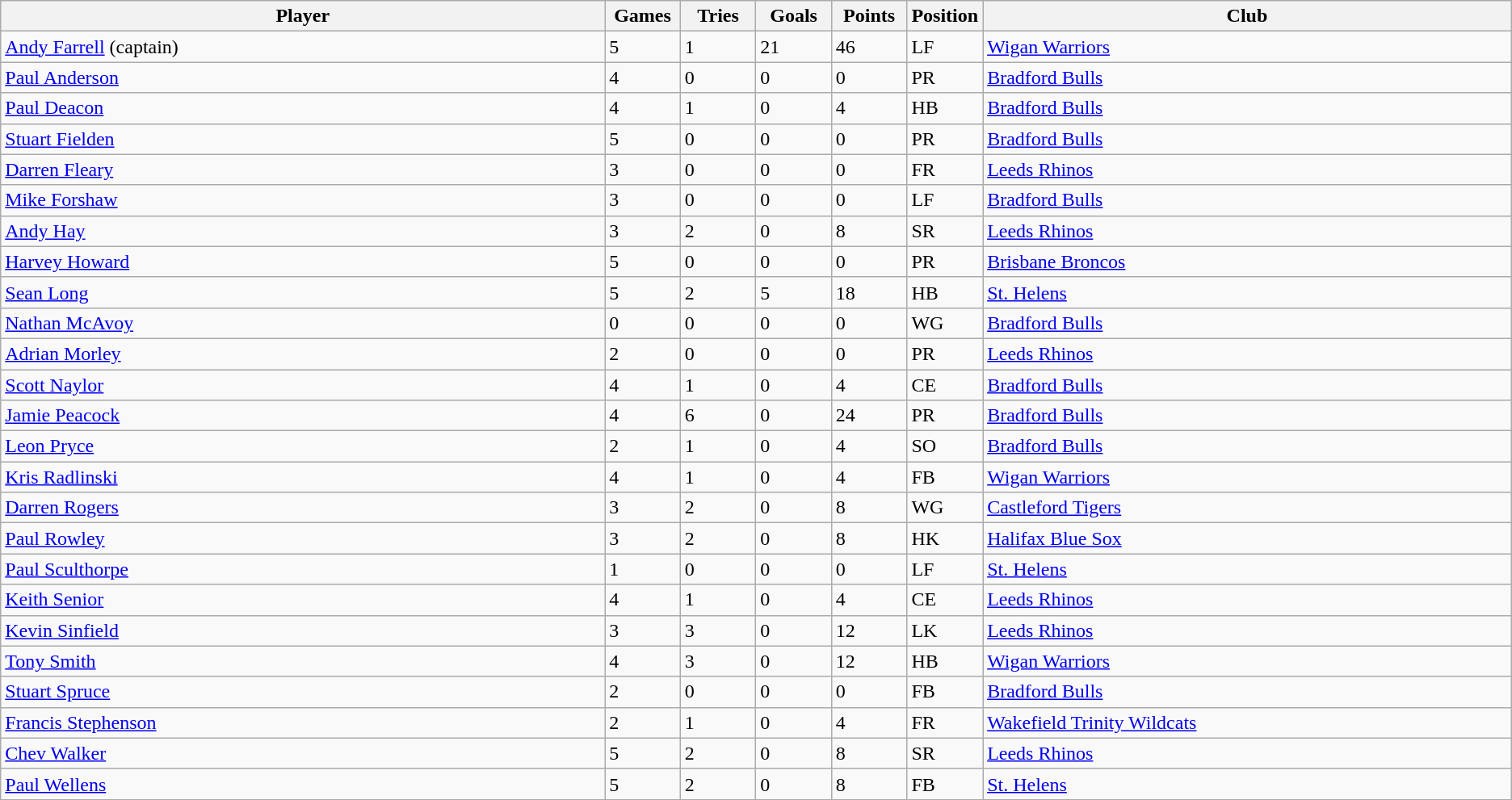<table class="wikitable">
<tr bgcolor=#FFFFFF>
<th !width=25%>Player</th>
<th width=5%>Games</th>
<th width=5%>Tries</th>
<th width=5%>Goals</th>
<th width=5%>Points</th>
<th width=5%>Position</th>
<th width=35%>Club</th>
</tr>
<tr>
<td><a href='#'>Andy Farrell</a> (captain)</td>
<td>5</td>
<td>1</td>
<td>21</td>
<td>46</td>
<td>LF</td>
<td><a href='#'>Wigan Warriors</a></td>
</tr>
<tr>
<td><a href='#'>Paul Anderson</a></td>
<td>4</td>
<td>0</td>
<td>0</td>
<td>0</td>
<td>PR</td>
<td><a href='#'>Bradford Bulls</a></td>
</tr>
<tr>
<td><a href='#'>Paul Deacon</a></td>
<td>4</td>
<td>1</td>
<td>0</td>
<td>4</td>
<td>HB</td>
<td><a href='#'>Bradford Bulls</a></td>
</tr>
<tr>
<td><a href='#'>Stuart Fielden</a></td>
<td>5</td>
<td>0</td>
<td>0</td>
<td>0</td>
<td>PR</td>
<td><a href='#'>Bradford Bulls</a></td>
</tr>
<tr>
<td><a href='#'>Darren Fleary</a></td>
<td>3</td>
<td>0</td>
<td>0</td>
<td>0</td>
<td>FR</td>
<td><a href='#'>Leeds Rhinos</a></td>
</tr>
<tr>
<td><a href='#'>Mike Forshaw</a></td>
<td>3</td>
<td>0</td>
<td>0</td>
<td>0</td>
<td>LF</td>
<td><a href='#'>Bradford Bulls</a></td>
</tr>
<tr>
<td><a href='#'>Andy Hay</a></td>
<td>3</td>
<td>2</td>
<td>0</td>
<td>8</td>
<td>SR</td>
<td><a href='#'>Leeds Rhinos</a></td>
</tr>
<tr>
<td><a href='#'>Harvey Howard</a></td>
<td>5</td>
<td>0</td>
<td>0</td>
<td>0</td>
<td>PR</td>
<td><a href='#'>Brisbane Broncos</a></td>
</tr>
<tr>
<td><a href='#'>Sean Long</a></td>
<td>5</td>
<td>2</td>
<td>5</td>
<td>18</td>
<td>HB</td>
<td><a href='#'>St. Helens</a></td>
</tr>
<tr>
<td><a href='#'>Nathan McAvoy</a></td>
<td>0</td>
<td>0</td>
<td>0</td>
<td>0</td>
<td>WG</td>
<td><a href='#'>Bradford Bulls</a></td>
</tr>
<tr>
<td><a href='#'>Adrian Morley</a></td>
<td>2</td>
<td>0</td>
<td>0</td>
<td>0</td>
<td>PR</td>
<td><a href='#'>Leeds Rhinos</a></td>
</tr>
<tr>
<td><a href='#'>Scott Naylor</a></td>
<td>4</td>
<td>1</td>
<td>0</td>
<td>4</td>
<td>CE</td>
<td><a href='#'>Bradford Bulls</a></td>
</tr>
<tr>
<td><a href='#'>Jamie Peacock</a></td>
<td>4</td>
<td>6</td>
<td>0</td>
<td>24</td>
<td>PR</td>
<td><a href='#'>Bradford Bulls</a></td>
</tr>
<tr>
<td><a href='#'>Leon Pryce</a></td>
<td>2</td>
<td>1</td>
<td>0</td>
<td>4</td>
<td>SO</td>
<td><a href='#'>Bradford Bulls</a></td>
</tr>
<tr>
<td><a href='#'>Kris Radlinski</a></td>
<td>4</td>
<td>1</td>
<td>0</td>
<td>4</td>
<td>FB</td>
<td><a href='#'>Wigan Warriors</a></td>
</tr>
<tr>
<td><a href='#'>Darren Rogers</a></td>
<td>3</td>
<td>2</td>
<td>0</td>
<td>8</td>
<td>WG</td>
<td><a href='#'>Castleford Tigers</a></td>
</tr>
<tr>
<td><a href='#'>Paul Rowley</a></td>
<td>3</td>
<td>2</td>
<td>0</td>
<td>8</td>
<td>HK</td>
<td><a href='#'>Halifax Blue Sox</a></td>
</tr>
<tr>
<td><a href='#'>Paul Sculthorpe</a></td>
<td>1</td>
<td>0</td>
<td>0</td>
<td>0</td>
<td>LF</td>
<td><a href='#'>St. Helens</a></td>
</tr>
<tr>
<td><a href='#'>Keith Senior</a></td>
<td>4</td>
<td>1</td>
<td>0</td>
<td>4</td>
<td>CE</td>
<td><a href='#'>Leeds Rhinos</a></td>
</tr>
<tr>
<td><a href='#'>Kevin Sinfield</a></td>
<td>3</td>
<td>3</td>
<td>0</td>
<td>12</td>
<td>LK</td>
<td><a href='#'>Leeds Rhinos</a></td>
</tr>
<tr>
<td><a href='#'>Tony Smith</a></td>
<td>4</td>
<td>3</td>
<td>0</td>
<td>12</td>
<td>HB</td>
<td><a href='#'>Wigan Warriors</a></td>
</tr>
<tr>
<td><a href='#'>Stuart Spruce</a></td>
<td>2</td>
<td>0</td>
<td>0</td>
<td>0</td>
<td>FB</td>
<td><a href='#'>Bradford Bulls</a></td>
</tr>
<tr>
<td><a href='#'>Francis Stephenson</a></td>
<td>2</td>
<td>1</td>
<td>0</td>
<td>4</td>
<td>FR</td>
<td><a href='#'>Wakefield Trinity Wildcats</a></td>
</tr>
<tr>
<td><a href='#'>Chev Walker</a></td>
<td>5</td>
<td>2</td>
<td>0</td>
<td>8</td>
<td>SR</td>
<td><a href='#'>Leeds Rhinos</a></td>
</tr>
<tr>
<td><a href='#'>Paul Wellens</a></td>
<td>5</td>
<td>2</td>
<td>0</td>
<td>8</td>
<td>FB</td>
<td><a href='#'>St. Helens</a></td>
</tr>
</table>
